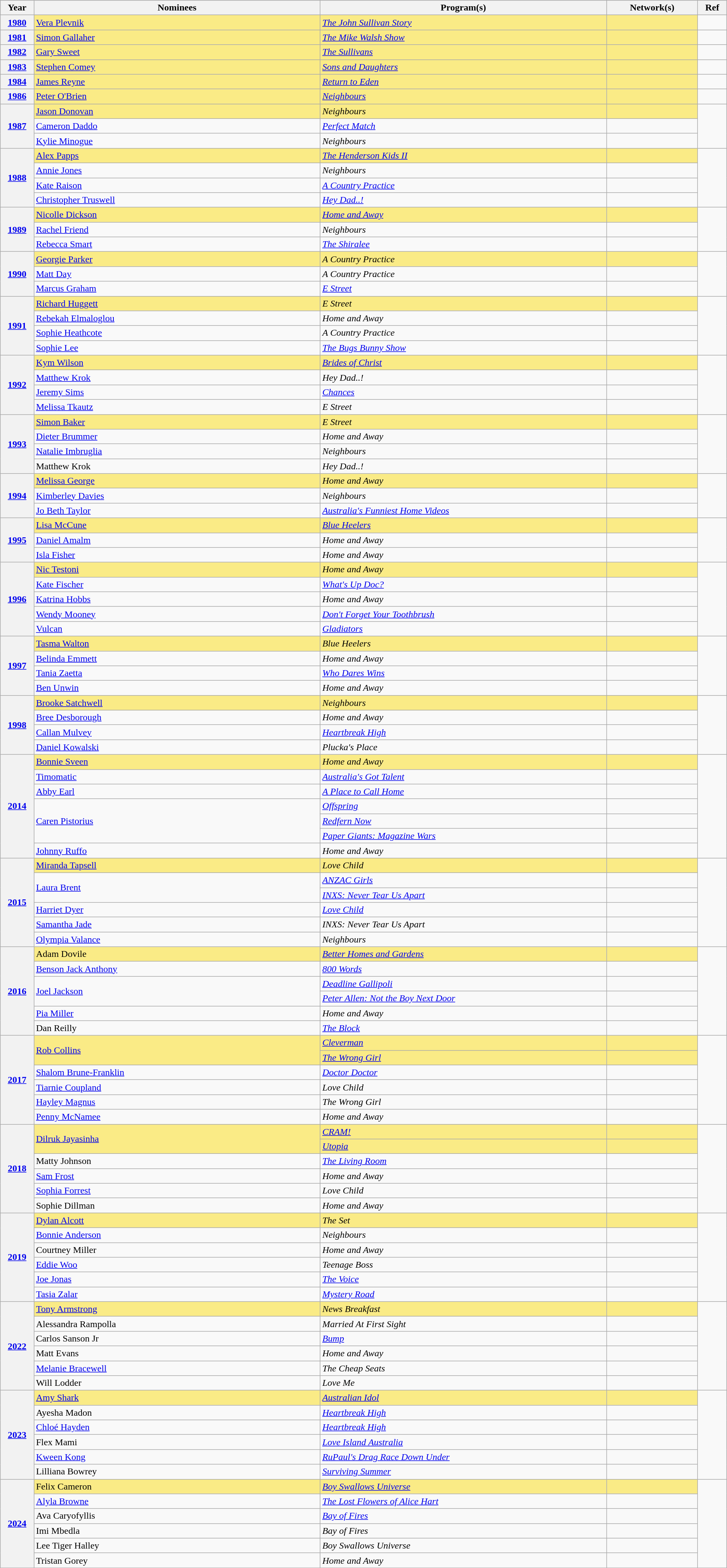<table class="wikitable sortable">
<tr style="background:#bebebe;">
<th scope="col" style="width:1%;">Year</th>
<th scope="col" style="width:16%;">Nominees</th>
<th scope="col" style="width:16%;">Program(s)</th>
<th scope="col" style="width:4%;">Network(s)</th>
<th scope="col" style="width:1%;" class="unsortable">Ref</th>
</tr>
<tr>
<th scope="row" style="text-align:center"><a href='#'>1980</a></th>
<td style="background:#FAEB86"><a href='#'>Vera Plevnik</a></td>
<td style="background:#FAEB86"><em><a href='#'>The John Sullivan Story</a></em></td>
<td style="background:#FAEB86"></td>
<td></td>
</tr>
<tr>
<th scope="row" style="text-align:center"><a href='#'>1981</a></th>
<td style="background:#FAEB86"><a href='#'>Simon Gallaher</a></td>
<td style="background:#FAEB86"><em><a href='#'>The Mike Walsh Show</a></em></td>
<td style="background:#FAEB86"></td>
<td></td>
</tr>
<tr>
<th scope="row" style="text-align:center"><a href='#'>1982</a></th>
<td style="background:#FAEB86"><a href='#'>Gary Sweet</a></td>
<td style="background:#FAEB86"><em><a href='#'>The Sullivans</a></em></td>
<td style="background:#FAEB86"></td>
<td></td>
</tr>
<tr>
<th scope="row" style="text-align:center"><a href='#'>1983</a></th>
<td style="background:#FAEB86"><a href='#'>Stephen Comey</a></td>
<td style="background:#FAEB86"><em><a href='#'>Sons and Daughters</a></em></td>
<td style="background:#FAEB86"></td>
<td></td>
</tr>
<tr>
<th scope="row" style="text-align:center"><a href='#'>1984</a></th>
<td style="background:#FAEB86"><a href='#'>James Reyne</a></td>
<td style="background:#FAEB86"><em><a href='#'>Return to Eden</a></em></td>
<td style="background:#FAEB86"></td>
<td></td>
</tr>
<tr>
<th scope="row" style="text-align:center"><a href='#'>1986</a></th>
<td style="background:#FAEB86"><a href='#'>Peter O'Brien</a></td>
<td style="background:#FAEB86"><em><a href='#'>Neighbours</a></em></td>
<td style="background:#FAEB86"></td>
<td></td>
</tr>
<tr>
<th scope="row" rowspan="3" style="text-align:center"><a href='#'>1987</a></th>
<td style="background:#FAEB86"><a href='#'>Jason Donovan</a></td>
<td style="background:#FAEB86"><em>Neighbours</em></td>
<td style="background:#FAEB86"></td>
<td rowspan="3"></td>
</tr>
<tr>
<td><a href='#'>Cameron Daddo</a></td>
<td><em><a href='#'>Perfect Match</a></em></td>
<td></td>
</tr>
<tr>
<td><a href='#'>Kylie Minogue</a></td>
<td><em>Neighbours</em></td>
<td></td>
</tr>
<tr>
<th scope="row" rowspan="4" style="text-align:center"><a href='#'>1988</a></th>
<td style="background:#FAEB86"><a href='#'>Alex Papps</a></td>
<td style="background:#FAEB86"><em><a href='#'>The Henderson Kids II</a></em></td>
<td style="background:#FAEB86"></td>
<td rowspan="4"></td>
</tr>
<tr>
<td><a href='#'>Annie Jones</a></td>
<td><em>Neighbours</em></td>
<td></td>
</tr>
<tr>
<td><a href='#'>Kate Raison</a></td>
<td><em><a href='#'>A Country Practice</a></em></td>
<td></td>
</tr>
<tr>
<td><a href='#'>Christopher Truswell</a></td>
<td><em><a href='#'>Hey Dad..!</a></em></td>
<td></td>
</tr>
<tr>
<th scope="row" rowspan="3" style="text-align:center"><a href='#'>1989</a></th>
<td style="background:#FAEB86"><a href='#'>Nicolle Dickson</a></td>
<td style="background:#FAEB86"><em><a href='#'>Home and Away</a></em></td>
<td style="background:#FAEB86"></td>
<td rowspan="3"></td>
</tr>
<tr>
<td><a href='#'>Rachel Friend</a></td>
<td><em>Neighbours</em></td>
<td></td>
</tr>
<tr>
<td><a href='#'>Rebecca Smart</a></td>
<td><em><a href='#'>The Shiralee</a></em></td>
<td></td>
</tr>
<tr>
<th scope="row" rowspan="3" style="text-align:center"><a href='#'>1990</a></th>
<td style="background:#FAEB86"><a href='#'>Georgie Parker</a></td>
<td style="background:#FAEB86"><em>A Country Practice</em></td>
<td style="background:#FAEB86"></td>
<td rowspan="3"></td>
</tr>
<tr>
<td><a href='#'>Matt Day</a></td>
<td><em>A Country Practice</em></td>
<td></td>
</tr>
<tr>
<td><a href='#'>Marcus Graham</a></td>
<td><em><a href='#'>E Street</a></em></td>
<td></td>
</tr>
<tr>
<th scope="row" rowspan="4" style="text-align:center"><a href='#'>1991</a></th>
<td style="background:#FAEB86"><a href='#'>Richard Huggett</a></td>
<td style="background:#FAEB86"><em>E Street</em></td>
<td style="background:#FAEB86"></td>
<td rowspan="4"></td>
</tr>
<tr>
<td><a href='#'>Rebekah Elmaloglou</a></td>
<td><em>Home and Away</em></td>
<td></td>
</tr>
<tr>
<td><a href='#'>Sophie Heathcote</a></td>
<td><em>A Country Practice</em></td>
<td></td>
</tr>
<tr>
<td><a href='#'>Sophie Lee</a></td>
<td><em><a href='#'>The Bugs Bunny Show</a></em></td>
<td></td>
</tr>
<tr>
<th scope="row" rowspan="4" style="text-align:center"><a href='#'>1992</a></th>
<td style="background:#FAEB86"><a href='#'>Kym Wilson</a></td>
<td style="background:#FAEB86"><em><a href='#'>Brides of Christ</a></em></td>
<td style="background:#FAEB86"></td>
<td rowspan="4"></td>
</tr>
<tr>
<td><a href='#'>Matthew Krok</a></td>
<td><em>Hey Dad..!</em></td>
<td></td>
</tr>
<tr>
<td><a href='#'>Jeremy Sims</a></td>
<td><em><a href='#'>Chances</a></em></td>
<td></td>
</tr>
<tr>
<td><a href='#'>Melissa Tkautz</a></td>
<td><em>E Street</em></td>
<td></td>
</tr>
<tr>
<th scope="row" rowspan="4" style="text-align:center"><a href='#'>1993</a></th>
<td style="background:#FAEB86"><a href='#'>Simon Baker</a></td>
<td style="background:#FAEB86"><em>E Street</em></td>
<td style="background:#FAEB86"></td>
<td rowspan="4"></td>
</tr>
<tr>
<td><a href='#'>Dieter Brummer</a></td>
<td><em>Home and Away</em></td>
<td></td>
</tr>
<tr>
<td><a href='#'>Natalie Imbruglia</a></td>
<td><em>Neighbours</em></td>
<td></td>
</tr>
<tr>
<td>Matthew Krok</td>
<td><em>Hey Dad..!</em></td>
<td></td>
</tr>
<tr>
<th scope="row" rowspan="3" style="text-align:center"><a href='#'>1994</a></th>
<td style="background:#FAEB86"><a href='#'>Melissa George</a></td>
<td style="background:#FAEB86"><em>Home and Away</em></td>
<td style="background:#FAEB86"></td>
<td rowspan="3"></td>
</tr>
<tr>
<td><a href='#'>Kimberley Davies</a></td>
<td><em>Neighbours</em></td>
<td></td>
</tr>
<tr>
<td><a href='#'>Jo Beth Taylor</a></td>
<td><em><a href='#'>Australia's Funniest Home Videos</a></em></td>
<td></td>
</tr>
<tr>
<th scope="row" rowspan="3" style="text-align:center"><a href='#'>1995</a></th>
<td style="background:#FAEB86"><a href='#'>Lisa McCune</a></td>
<td style="background:#FAEB86"><em><a href='#'>Blue Heelers</a></em></td>
<td style="background:#FAEB86"></td>
<td rowspan="3"></td>
</tr>
<tr>
<td><a href='#'>Daniel Amalm</a></td>
<td><em>Home and Away</em></td>
<td></td>
</tr>
<tr>
<td><a href='#'>Isla Fisher</a></td>
<td><em>Home and Away</em></td>
<td></td>
</tr>
<tr>
<th scope="row" rowspan="5" style="text-align:center"><a href='#'>1996</a></th>
<td style="background:#FAEB86"><a href='#'>Nic Testoni</a></td>
<td style="background:#FAEB86"><em>Home and Away</em></td>
<td style="background:#FAEB86"></td>
<td rowspan="5"></td>
</tr>
<tr>
<td><a href='#'>Kate Fischer</a></td>
<td><em><a href='#'>What's Up Doc?</a></em></td>
<td></td>
</tr>
<tr>
<td><a href='#'>Katrina Hobbs</a></td>
<td><em>Home and Away</em></td>
<td></td>
</tr>
<tr>
<td><a href='#'>Wendy Mooney</a></td>
<td><em><a href='#'>Don't Forget Your Toothbrush</a></em></td>
<td></td>
</tr>
<tr>
<td><a href='#'>Vulcan</a></td>
<td><em><a href='#'>Gladiators</a></em></td>
<td></td>
</tr>
<tr>
<th scope="row" rowspan="4" style="text-align:center"><a href='#'>1997</a></th>
<td style="background:#FAEB86"><a href='#'>Tasma Walton</a></td>
<td style="background:#FAEB86"><em>Blue Heelers</em></td>
<td style="background:#FAEB86"></td>
<td rowspan="4"></td>
</tr>
<tr>
<td><a href='#'>Belinda Emmett</a></td>
<td><em>Home and Away</em></td>
<td></td>
</tr>
<tr>
<td><a href='#'>Tania Zaetta</a></td>
<td><em><a href='#'>Who Dares Wins</a></em></td>
<td></td>
</tr>
<tr>
<td><a href='#'>Ben Unwin</a></td>
<td><em>Home and Away</em></td>
<td></td>
</tr>
<tr>
<th scope="row" rowspan="4" style="text-align:center"><a href='#'>1998</a></th>
<td style="background:#FAEB86"><a href='#'>Brooke Satchwell</a></td>
<td style="background:#FAEB86"><em>Neighbours</em></td>
<td style="background:#FAEB86"></td>
<td rowspan="4"></td>
</tr>
<tr>
<td><a href='#'>Bree Desborough</a></td>
<td><em>Home and Away</em></td>
<td></td>
</tr>
<tr>
<td><a href='#'>Callan Mulvey</a></td>
<td><em><a href='#'>Heartbreak High</a></em></td>
<td></td>
</tr>
<tr>
<td><a href='#'>Daniel Kowalski</a></td>
<td><em>Plucka's Place</em></td>
<td></td>
</tr>
<tr>
<th scope="row" rowspan="7" style="text-align:center"><a href='#'>2014</a></th>
<td style="background:#FAEB86"><a href='#'>Bonnie Sveen</a></td>
<td style="background:#FAEB86"><em>Home and Away</em></td>
<td style="background:#FAEB86"></td>
<td rowspan="7"></td>
</tr>
<tr>
<td><a href='#'>Timomatic</a></td>
<td><em><a href='#'>Australia's Got Talent</a></em></td>
<td></td>
</tr>
<tr>
<td><a href='#'>Abby Earl</a></td>
<td><em><a href='#'>A Place to Call Home</a></em></td>
<td></td>
</tr>
<tr>
<td rowspan="3"><a href='#'>Caren Pistorius</a></td>
<td><em><a href='#'>Offspring</a></em></td>
<td></td>
</tr>
<tr>
<td><em><a href='#'>Redfern Now</a></em></td>
<td></td>
</tr>
<tr>
<td><em><a href='#'>Paper Giants: Magazine Wars</a></em></td>
<td></td>
</tr>
<tr>
<td><a href='#'>Johnny Ruffo</a></td>
<td><em>Home and Away</em></td>
<td></td>
</tr>
<tr>
<th scope="row" rowspan="6" style="text-align:center"><a href='#'>2015</a></th>
<td style="background:#FAEB86"><a href='#'>Miranda Tapsell</a></td>
<td style="background:#FAEB86"><em>Love Child</em></td>
<td style="background:#FAEB86"></td>
<td rowspan="6"></td>
</tr>
<tr>
<td rowspan="2"><a href='#'>Laura Brent</a></td>
<td><em><a href='#'>ANZAC Girls</a></em></td>
<td></td>
</tr>
<tr>
<td><em><a href='#'>INXS: Never Tear Us Apart</a></em></td>
<td></td>
</tr>
<tr>
<td><a href='#'>Harriet Dyer</a></td>
<td><em><a href='#'>Love Child</a></em></td>
<td></td>
</tr>
<tr>
<td><a href='#'>Samantha Jade</a></td>
<td><em>INXS: Never Tear Us Apart</em></td>
<td></td>
</tr>
<tr>
<td><a href='#'>Olympia Valance</a></td>
<td><em>Neighbours</em></td>
<td></td>
</tr>
<tr>
<th scope="row" rowspan="6" style="text-align:center"><a href='#'>2016</a></th>
<td style="background:#FAEB86">Adam Dovile</td>
<td style="background:#FAEB86"><em><a href='#'>Better Homes and Gardens</a></em></td>
<td style="background:#FAEB86"></td>
<td rowspan="6"></td>
</tr>
<tr>
<td><a href='#'>Benson Jack Anthony</a></td>
<td><em><a href='#'>800 Words</a></em></td>
<td></td>
</tr>
<tr>
<td rowspan="2"><a href='#'>Joel Jackson</a></td>
<td><em><a href='#'>Deadline Gallipoli</a></em></td>
<td></td>
</tr>
<tr>
<td><em><a href='#'>Peter Allen: Not the Boy Next Door</a></em></td>
<td></td>
</tr>
<tr>
<td><a href='#'>Pia Miller</a></td>
<td><em>Home and Away</em></td>
<td></td>
</tr>
<tr>
<td>Dan Reilly</td>
<td><em><a href='#'>The Block</a></em></td>
<td></td>
</tr>
<tr>
<th scope="row" rowspan="6" style="text-align:center"><a href='#'>2017</a></th>
<td style="background:#FAEB86" rowspan=2><a href='#'>Rob Collins</a></td>
<td style="background:#FAEB86"><em><a href='#'>Cleverman</a></em></td>
<td style="background:#FAEB86"></td>
<td rowspan="6"></td>
</tr>
<tr>
<td style="background:#FAEB86"><em><a href='#'>The Wrong Girl</a></em></td>
<td style="background:#FAEB86"></td>
</tr>
<tr>
<td><a href='#'>Shalom Brune-Franklin</a></td>
<td><em><a href='#'>Doctor Doctor</a></em></td>
<td></td>
</tr>
<tr>
<td><a href='#'>Tiarnie Coupland</a></td>
<td><em>Love Child</em></td>
<td></td>
</tr>
<tr>
<td><a href='#'>Hayley Magnus</a></td>
<td><em>The Wrong Girl</em></td>
<td></td>
</tr>
<tr>
<td><a href='#'>Penny McNamee</a></td>
<td><em>Home and Away</em></td>
<td></td>
</tr>
<tr>
<th scope="row" rowspan="6" style="text-align:center"><a href='#'>2018</a></th>
<td style="background:#FAEB86" rowspan=2><a href='#'>Dilruk Jayasinha</a></td>
<td style="background:#FAEB86"><em><a href='#'>CRAM!</a></em></td>
<td style="background:#FAEB86"></td>
<td rowspan="6"></td>
</tr>
<tr>
<td style="background:#FAEB86"><em><a href='#'>Utopia</a></em></td>
<td style="background:#FAEB86"></td>
</tr>
<tr>
<td>Matty Johnson</td>
<td><em><a href='#'>The Living Room</a></em></td>
<td></td>
</tr>
<tr>
<td><a href='#'>Sam Frost</a></td>
<td><em>Home and Away</em></td>
<td></td>
</tr>
<tr>
<td><a href='#'>Sophia Forrest</a></td>
<td><em>Love Child</em></td>
<td></td>
</tr>
<tr>
<td>Sophie Dillman</td>
<td><em>Home and Away</em></td>
<td></td>
</tr>
<tr>
<th scope="row" rowspan="6" style="text-align:center"><a href='#'>2019</a></th>
<td style="background:#FAEB86"><a href='#'>Dylan Alcott</a></td>
<td style="background:#FAEB86"><em>The Set</em></td>
<td style="background:#FAEB86"></td>
<td rowspan="6"></td>
</tr>
<tr>
<td><a href='#'>Bonnie Anderson</a></td>
<td><em>Neighbours</em></td>
<td></td>
</tr>
<tr>
<td>Courtney Miller</td>
<td><em>Home and Away</em></td>
<td></td>
</tr>
<tr>
<td><a href='#'>Eddie Woo</a></td>
<td><em>Teenage Boss</em></td>
<td></td>
</tr>
<tr>
<td><a href='#'>Joe Jonas</a></td>
<td><em><a href='#'>The Voice</a></em></td>
<td></td>
</tr>
<tr>
<td><a href='#'>Tasia Zalar</a></td>
<td><em><a href='#'>Mystery Road</a></em></td>
<td></td>
</tr>
<tr>
<th scope="row" rowspan="6" style="text-align:center"><a href='#'>2022</a></th>
<td style="background:#FAEB86"><a href='#'>Tony Armstrong</a></td>
<td style="background:#FAEB86"><em>News Breakfast</em></td>
<td style="background:#FAEB86"></td>
<td rowspan="6"></td>
</tr>
<tr>
<td>Alessandra Rampolla</td>
<td><em>Married At First Sight</em></td>
<td></td>
</tr>
<tr>
<td>Carlos Sanson Jr</td>
<td><em><a href='#'>Bump</a></em></td>
<td></td>
</tr>
<tr>
<td>Matt Evans</td>
<td><em>Home and Away</em></td>
<td></td>
</tr>
<tr>
<td><a href='#'>Melanie Bracewell</a></td>
<td><em>The Cheap Seats</em></td>
<td></td>
</tr>
<tr>
<td>Will Lodder</td>
<td><em>Love Me</em></td>
<td></td>
</tr>
<tr>
<th scope="row" rowspan="6" style="text-align:center"><a href='#'>2023</a></th>
<td style="background:#FAEB86"><a href='#'>Amy Shark</a></td>
<td style="background:#FAEB86"><em><a href='#'>Australian Idol</a></em></td>
<td style="background:#FAEB86"></td>
<td rowspan="6"></td>
</tr>
<tr>
<td>Ayesha Madon</td>
<td><em><a href='#'>Heartbreak High</a></em></td>
<td></td>
</tr>
<tr>
<td><a href='#'>Chloé Hayden</a></td>
<td><em><a href='#'>Heartbreak High</a></em></td>
<td></td>
</tr>
<tr>
<td>Flex Mami</td>
<td><em><a href='#'>Love Island Australia</a></em></td>
<td></td>
</tr>
<tr>
<td><a href='#'>Kween Kong</a></td>
<td><em><a href='#'>RuPaul's Drag Race Down Under</a></em></td>
<td></td>
</tr>
<tr>
<td>Lilliana Bowrey</td>
<td><em><a href='#'>Surviving Summer</a></em></td>
<td></td>
</tr>
<tr>
<th scope="row" rowspan="6" style="text-align:center"><a href='#'>2024</a></th>
<td style="background:#FAEB86">Felix Cameron</td>
<td style="background:#FAEB86"><em><a href='#'>Boy Swallows Universe</a></em></td>
<td style="background:#FAEB86"></td>
<td rowspan="6"></td>
</tr>
<tr>
<td><a href='#'>Alyla Browne</a></td>
<td><em><a href='#'>The Lost Flowers of Alice Hart</a></em></td>
<td></td>
</tr>
<tr>
<td>Ava Caryofyllis</td>
<td><em><a href='#'>Bay of Fires</a></em></td>
<td></td>
</tr>
<tr>
<td>Imi Mbedla</td>
<td><em>Bay of Fires</em></td>
<td></td>
</tr>
<tr>
<td>Lee Tiger Halley</td>
<td><em>Boy Swallows Universe</em></td>
<td></td>
</tr>
<tr>
<td>Tristan Gorey</td>
<td><em>Home and Away</em></td>
<td></td>
</tr>
<tr>
</tr>
</table>
